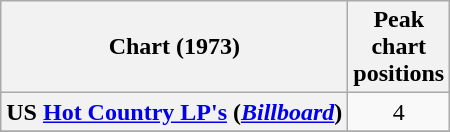<table class="wikitable plainrowheaders" style="text-align:center">
<tr>
<th scope="col">Chart (1973)</th>
<th scope="col">Peak<br>chart<br>positions</th>
</tr>
<tr>
<th scope = "row">US <a href='#'>Hot Country LP's</a> (<em><a href='#'>Billboard</a></em>)</th>
<td>4</td>
</tr>
<tr>
</tr>
</table>
